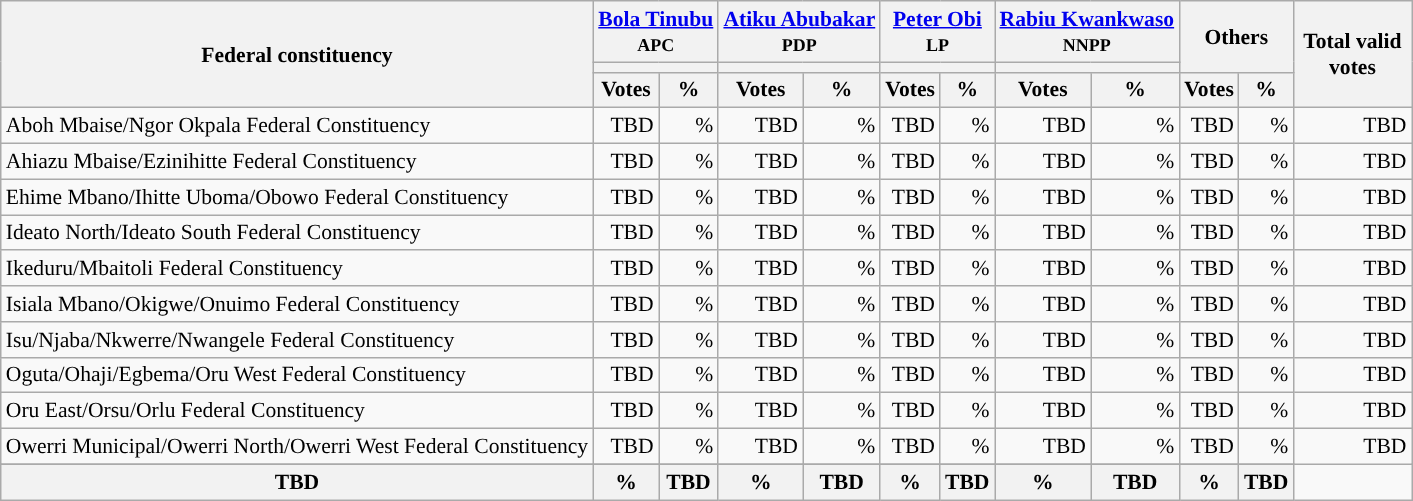<table class="wikitable sortable" style="text-align:right; font-size:90%">
<tr>
<th rowspan="3" style="max-width:7.5em;">Federal constituency</th>
<th colspan="2"><a href='#'>Bola Tinubu</a><br><small>APC</small></th>
<th colspan="2"><a href='#'>Atiku Abubakar</a><br><small>PDP</small></th>
<th colspan="2"><a href='#'>Peter Obi</a><br><small>LP</small></th>
<th colspan="2"><a href='#'>Rabiu Kwankwaso</a><br><small>NNPP</small></th>
<th colspan="2" rowspan="2">Others</th>
<th rowspan="3" style="max-width:5em;">Total valid votes</th>
</tr>
<tr>
<th colspan=2 style="background-color:"></th>
<th colspan=2 style="background-color:"></th>
<th colspan=2 style="background-color:"></th>
<th colspan=2 style="background-color:"></th>
</tr>
<tr>
<th>Votes</th>
<th>%</th>
<th>Votes</th>
<th>%</th>
<th>Votes</th>
<th>%</th>
<th>Votes</th>
<th>%</th>
<th>Votes</th>
<th>%</th>
</tr>
<tr style="background-color:#">
<td style="text-align:left;">Aboh Mbaise/Ngor Okpala Federal Constituency</td>
<td>TBD</td>
<td>%</td>
<td>TBD</td>
<td>%</td>
<td>TBD</td>
<td>%</td>
<td>TBD</td>
<td>%</td>
<td>TBD</td>
<td>%</td>
<td>TBD</td>
</tr>
<tr style="background-color:#">
<td style="text-align:left;">Ahiazu Mbaise/Ezinihitte Federal Constituency</td>
<td>TBD</td>
<td>%</td>
<td>TBD</td>
<td>%</td>
<td>TBD</td>
<td>%</td>
<td>TBD</td>
<td>%</td>
<td>TBD</td>
<td>%</td>
<td>TBD</td>
</tr>
<tr style="background-color:#">
<td style="text-align:left;">Ehime Mbano/Ihitte Uboma/Obowo Federal Constituency</td>
<td>TBD</td>
<td>%</td>
<td>TBD</td>
<td>%</td>
<td>TBD</td>
<td>%</td>
<td>TBD</td>
<td>%</td>
<td>TBD</td>
<td>%</td>
<td>TBD</td>
</tr>
<tr style="background-color:#">
<td style="text-align:left;">Ideato North/Ideato South Federal Constituency</td>
<td>TBD</td>
<td>%</td>
<td>TBD</td>
<td>%</td>
<td>TBD</td>
<td>%</td>
<td>TBD</td>
<td>%</td>
<td>TBD</td>
<td>%</td>
<td>TBD</td>
</tr>
<tr style="background-color:#">
<td style="text-align:left;">Ikeduru/Mbaitoli Federal Constituency</td>
<td>TBD</td>
<td>%</td>
<td>TBD</td>
<td>%</td>
<td>TBD</td>
<td>%</td>
<td>TBD</td>
<td>%</td>
<td>TBD</td>
<td>%</td>
<td>TBD</td>
</tr>
<tr style="background-color:#">
<td style="text-align:left;">Isiala Mbano/Okigwe/Onuimo Federal Constituency</td>
<td>TBD</td>
<td>%</td>
<td>TBD</td>
<td>%</td>
<td>TBD</td>
<td>%</td>
<td>TBD</td>
<td>%</td>
<td>TBD</td>
<td>%</td>
<td>TBD</td>
</tr>
<tr style="background-color:#">
<td style="text-align:left;">Isu/Njaba/Nkwerre/Nwangele Federal Constituency</td>
<td>TBD</td>
<td>%</td>
<td>TBD</td>
<td>%</td>
<td>TBD</td>
<td>%</td>
<td>TBD</td>
<td>%</td>
<td>TBD</td>
<td>%</td>
<td>TBD</td>
</tr>
<tr style="background-color:#">
<td style="text-align:left;">Oguta/Ohaji/Egbema/Oru West Federal Constituency</td>
<td>TBD</td>
<td>%</td>
<td>TBD</td>
<td>%</td>
<td>TBD</td>
<td>%</td>
<td>TBD</td>
<td>%</td>
<td>TBD</td>
<td>%</td>
<td>TBD</td>
</tr>
<tr style="background-color:#">
<td style="text-align:left;">Oru East/Orsu/Orlu Federal Constituency</td>
<td>TBD</td>
<td>%</td>
<td>TBD</td>
<td>%</td>
<td>TBD</td>
<td>%</td>
<td>TBD</td>
<td>%</td>
<td>TBD</td>
<td>%</td>
<td>TBD</td>
</tr>
<tr style="background-color:#">
<td style="text-align:left;">Owerri Municipal/Owerri North/Owerri West Federal Constituency</td>
<td>TBD</td>
<td>%</td>
<td>TBD</td>
<td>%</td>
<td>TBD</td>
<td>%</td>
<td>TBD</td>
<td>%</td>
<td>TBD</td>
<td>%</td>
<td>TBD</td>
</tr>
<tr>
</tr>
<tr>
<th>TBD</th>
<th>%</th>
<th>TBD</th>
<th>%</th>
<th>TBD</th>
<th>%</th>
<th>TBD</th>
<th>%</th>
<th>TBD</th>
<th>%</th>
<th>TBD</th>
</tr>
</table>
